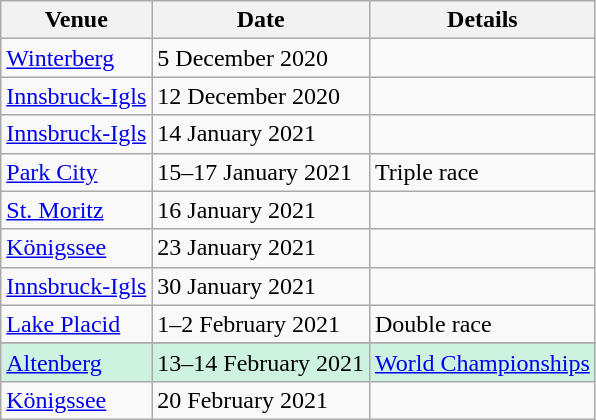<table class="wikitable">
<tr>
<th>Venue</th>
<th>Date</th>
<th>Details</th>
</tr>
<tr>
<td> <a href='#'>Winterberg</a></td>
<td>5 December 2020</td>
<td></td>
</tr>
<tr>
<td> <a href='#'>Innsbruck-Igls</a></td>
<td>12 December 2020</td>
<td></td>
</tr>
<tr>
<td> <a href='#'>Innsbruck-Igls</a></td>
<td>14 January 2021</td>
<td></td>
</tr>
<tr>
<td> <a href='#'>Park City</a></td>
<td>15–17 January 2021</td>
<td>Triple race</td>
</tr>
<tr>
<td> <a href='#'>St. Moritz</a></td>
<td>16 January 2021</td>
<td></td>
</tr>
<tr>
<td> <a href='#'>Königssee</a></td>
<td>23 January 2021</td>
<td></td>
</tr>
<tr>
<td> <a href='#'>Innsbruck-Igls</a></td>
<td>30 January 2021</td>
<td></td>
</tr>
<tr>
<td> <a href='#'>Lake Placid</a></td>
<td>1–2 February 2021</td>
<td>Double race</td>
</tr>
<tr>
</tr>
<tr style="background:#CEF2E0">
<td> <a href='#'>Altenberg</a></td>
<td>13–14 February 2021</td>
<td><a href='#'>World Championships</a></td>
</tr>
<tr>
<td> <a href='#'>Königssee</a></td>
<td>20 February 2021</td>
<td></td>
</tr>
</table>
